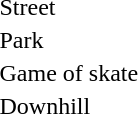<table>
<tr>
<td>Street</td>
<td nowrap></td>
<td></td>
<td></td>
</tr>
<tr>
<td>Park</td>
<td></td>
<td nowrap></td>
<td></td>
</tr>
<tr>
<td>Game of skate</td>
<td></td>
<td></td>
<td></td>
</tr>
<tr>
<td>Downhill</td>
<td></td>
<td></td>
<td nowrap></td>
</tr>
</table>
